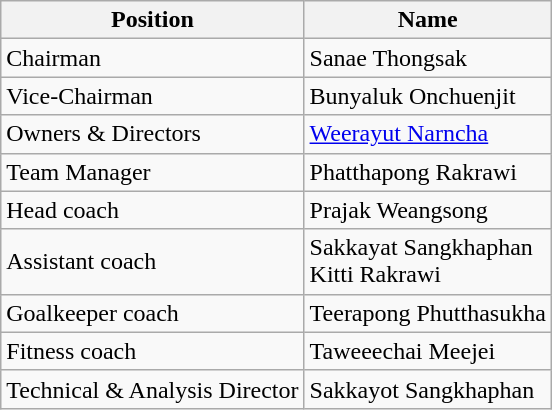<table class="wikitable" style="text-align:left;">
<tr>
<th>Position</th>
<th>Name</th>
</tr>
<tr>
<td>Chairman</td>
<td> Sanae Thongsak</td>
</tr>
<tr>
<td>Vice-Chairman</td>
<td> Bunyaluk Onchuenjit</td>
</tr>
<tr>
<td>Owners & Directors</td>
<td> <a href='#'>Weerayut Narncha</a></td>
</tr>
<tr>
<td>Team Manager</td>
<td> Phatthapong Rakrawi</td>
</tr>
<tr>
<td>Head coach</td>
<td> Prajak Weangsong</td>
</tr>
<tr>
<td>Assistant coach</td>
<td> Sakkayat Sangkhaphan <br>  Kitti Rakrawi</td>
</tr>
<tr>
<td>Goalkeeper coach</td>
<td> Teerapong Phutthasukha</td>
</tr>
<tr>
<td>Fitness coach</td>
<td> Taweeechai Meejei</td>
</tr>
<tr>
<td>Technical & Analysis Director</td>
<td> Sakkayot Sangkhaphan</td>
</tr>
</table>
